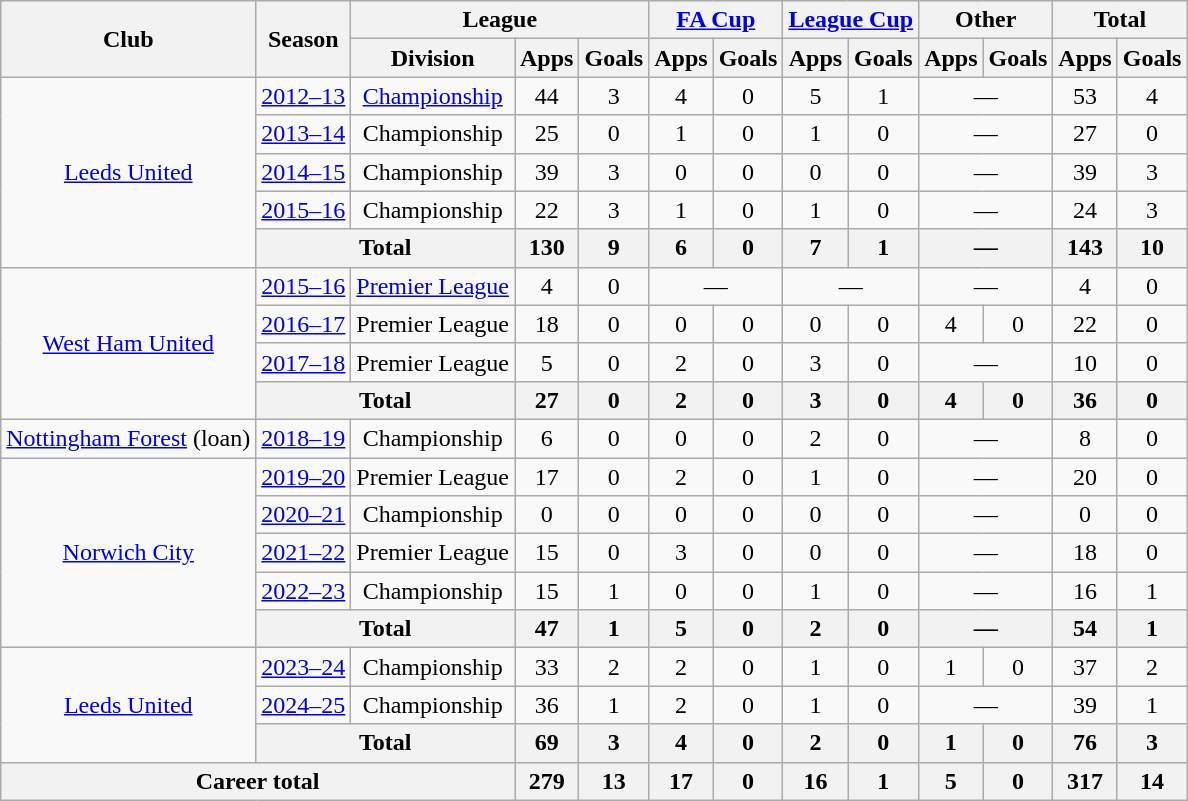<table class="wikitable" style="text-align:center">
<tr>
<th rowspan="2">Club</th>
<th rowspan="2">Season</th>
<th colspan="3">League</th>
<th colspan="2"><a href='#'>FA Cup</a></th>
<th colspan="2"><a href='#'>League Cup</a></th>
<th colspan="2">Other</th>
<th colspan="2">Total</th>
</tr>
<tr>
<th>Division</th>
<th>Apps</th>
<th>Goals</th>
<th>Apps</th>
<th>Goals</th>
<th>Apps</th>
<th>Goals</th>
<th>Apps</th>
<th>Goals</th>
<th>Apps</th>
<th>Goals</th>
</tr>
<tr>
<td rowspan="5"><a href='#'>Leeds United</a></td>
<td><a href='#'>2012–13</a></td>
<td><a href='#'>Championship</a></td>
<td>44</td>
<td>3</td>
<td>4</td>
<td>0</td>
<td>5</td>
<td>1</td>
<td colspan="2">—</td>
<td>53</td>
<td>4</td>
</tr>
<tr>
<td><a href='#'>2013–14</a></td>
<td>Championship</td>
<td>25</td>
<td>0</td>
<td>1</td>
<td>0</td>
<td>1</td>
<td>0</td>
<td colspan="2">—</td>
<td>27</td>
<td>0</td>
</tr>
<tr>
<td><a href='#'>2014–15</a></td>
<td>Championship</td>
<td>39</td>
<td>3</td>
<td>0</td>
<td>0</td>
<td>0</td>
<td>0</td>
<td colspan="2">—</td>
<td>39</td>
<td>3</td>
</tr>
<tr>
<td><a href='#'>2015–16</a></td>
<td>Championship</td>
<td>22</td>
<td>3</td>
<td>1</td>
<td>0</td>
<td>1</td>
<td>0</td>
<td colspan="2">—</td>
<td>24</td>
<td>3</td>
</tr>
<tr>
<th colspan="2">Total</th>
<th>130</th>
<th>9</th>
<th>6</th>
<th>0</th>
<th>7</th>
<th>1</th>
<th colspan="2">—</th>
<th>143</th>
<th>10</th>
</tr>
<tr>
<td rowspan="4"><a href='#'>West Ham United</a></td>
<td><a href='#'>2015–16</a></td>
<td><a href='#'>Premier League</a></td>
<td>4</td>
<td>0</td>
<td colspan="2">—</td>
<td colspan="2">—</td>
<td colspan="2">—</td>
<td>4</td>
<td>0</td>
</tr>
<tr>
<td><a href='#'>2016–17</a></td>
<td>Premier League</td>
<td>18</td>
<td>0</td>
<td>0</td>
<td>0</td>
<td>0</td>
<td>0</td>
<td>4</td>
<td>0</td>
<td>22</td>
<td>0</td>
</tr>
<tr>
<td><a href='#'>2017–18</a></td>
<td>Premier League</td>
<td>5</td>
<td>0</td>
<td>2</td>
<td>0</td>
<td>3</td>
<td>0</td>
<td colspan="2">—</td>
<td>10</td>
<td>0</td>
</tr>
<tr>
<th colspan="2">Total</th>
<th>27</th>
<th>0</th>
<th>2</th>
<th>0</th>
<th>3</th>
<th>0</th>
<th>4</th>
<th>0</th>
<th>36</th>
<th>0</th>
</tr>
<tr>
<td><a href='#'>Nottingham Forest</a> (loan)</td>
<td><a href='#'>2018–19</a></td>
<td>Championship</td>
<td>6</td>
<td>0</td>
<td>0</td>
<td>0</td>
<td>2</td>
<td>0</td>
<td colspan="2">—</td>
<td>8</td>
<td>0</td>
</tr>
<tr>
<td rowspan=5><a href='#'>Norwich City</a></td>
<td><a href='#'>2019–20</a></td>
<td>Premier League</td>
<td>17</td>
<td>0</td>
<td>2</td>
<td>0</td>
<td>1</td>
<td>0</td>
<td colspan="2">—</td>
<td>20</td>
<td>0</td>
</tr>
<tr>
<td><a href='#'>2020–21</a></td>
<td>Championship</td>
<td>0</td>
<td>0</td>
<td>0</td>
<td>0</td>
<td>0</td>
<td>0</td>
<td colspan="2">—</td>
<td>0</td>
<td>0</td>
</tr>
<tr>
<td><a href='#'>2021–22</a></td>
<td>Premier League</td>
<td>15</td>
<td>0</td>
<td>3</td>
<td>0</td>
<td>0</td>
<td>0</td>
<td colspan="2">—</td>
<td>18</td>
<td>0</td>
</tr>
<tr>
<td><a href='#'>2022–23</a></td>
<td>Championship</td>
<td>15</td>
<td>1</td>
<td>0</td>
<td>0</td>
<td>1</td>
<td>0</td>
<td colspan="2">—</td>
<td>16</td>
<td>1</td>
</tr>
<tr>
<th colspan="2">Total</th>
<th>47</th>
<th>1</th>
<th>5</th>
<th>0</th>
<th>2</th>
<th>0</th>
<th colspan="2">—</th>
<th>54</th>
<th>1</th>
</tr>
<tr>
<td rowspan=3><a href='#'>Leeds United</a></td>
<td><a href='#'>2023–24</a></td>
<td>Championship</td>
<td>33</td>
<td>2</td>
<td>2</td>
<td>0</td>
<td>1</td>
<td>0</td>
<td>1</td>
<td>0</td>
<td>37</td>
<td>2</td>
</tr>
<tr>
<td><a href='#'>2024–25</a></td>
<td>Championship</td>
<td>36</td>
<td>1</td>
<td>2</td>
<td>0</td>
<td>1</td>
<td>0</td>
<td colspan="2">—</td>
<td>39</td>
<td>1</td>
</tr>
<tr>
<th colspan="2">Total</th>
<th>69</th>
<th>3</th>
<th>4</th>
<th>0</th>
<th>2</th>
<th>0</th>
<th>1</th>
<th>0</th>
<th>76</th>
<th>3</th>
</tr>
<tr>
<th colspan="3">Career total</th>
<th>279</th>
<th>13</th>
<th>17</th>
<th>0</th>
<th>16</th>
<th>1</th>
<th>5</th>
<th>0</th>
<th>317</th>
<th>14</th>
</tr>
</table>
